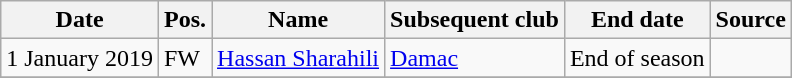<table class="wikitable" style="text-align:left">
<tr>
<th>Date</th>
<th>Pos.</th>
<th>Name</th>
<th>Subsequent club</th>
<th>End date</th>
<th>Source</th>
</tr>
<tr>
<td>1 January 2019</td>
<td>FW</td>
<td> <a href='#'>Hassan Sharahili</a></td>
<td> <a href='#'>Damac</a></td>
<td>End of season</td>
<td></td>
</tr>
<tr>
</tr>
</table>
